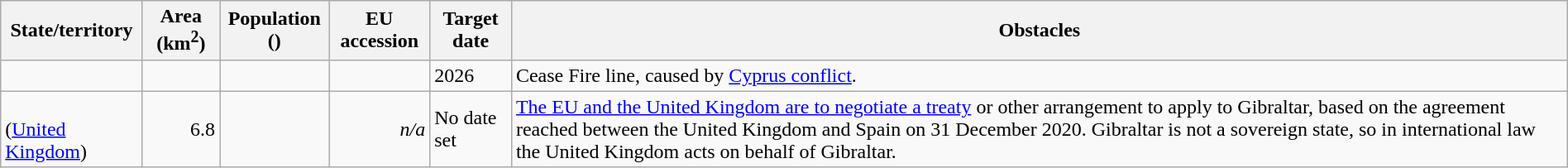<table class="wikitable sortable" style="width:100%">
<tr>
<th>State/territory</th>
<th>Area (km<sup>2</sup>)</th>
<th>Population ()</th>
<th>EU accession<br></th>
<th>Target date<br></th>
<th class=unsortable>Obstacles</th>
</tr>
<tr>
<td></td>
<td style="text-align:right"></td>
<td style="text-align:right"></td>
<td style="text-align:right"></td>
<td>2026</td>
<td>Cease Fire line, caused by <a href='#'>Cyprus conflict</a>.</td>
</tr>
<tr>
<td><br>(<a href='#'>United Kingdom</a>)</td>
<td style="text-align:right">6.8</td>
<td style="text-align:right"></td>
<td style="text-align:right"><em>n/a</em></td>
<td>No date set</td>
<td><a href='#'>The EU and the United Kingdom are to negotiate a treaty</a> or other arrangement to apply to Gibraltar, based on the agreement reached between the United Kingdom and Spain on 31 December 2020. Gibraltar is not a sovereign state, so in international law the United Kingdom acts on behalf of Gibraltar.</td>
</tr>
</table>
